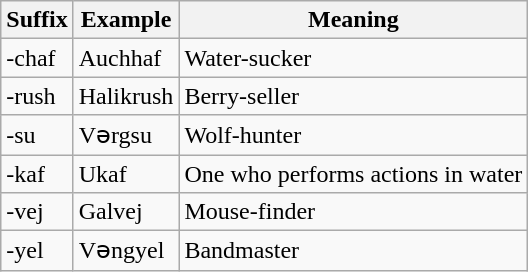<table class=wikitable>
<tr>
<th>Suffix</th>
<th>Example</th>
<th>Meaning</th>
</tr>
<tr>
<td>-chaf</td>
<td>Auchhaf</td>
<td>Water-sucker</td>
</tr>
<tr>
<td>-rush</td>
<td>Halikrush</td>
<td>Berry-seller</td>
</tr>
<tr>
<td>-su</td>
<td>Vərgsu</td>
<td>Wolf-hunter</td>
</tr>
<tr>
<td>-kaf</td>
<td>Ukaf</td>
<td>One who performs actions in water</td>
</tr>
<tr>
<td>-vej</td>
<td>Galvej</td>
<td>Mouse-finder</td>
</tr>
<tr>
<td>-yel</td>
<td>Vəngyel</td>
<td>Bandmaster</td>
</tr>
</table>
